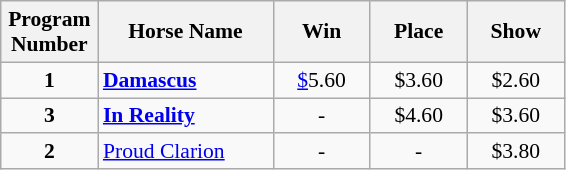<table class="wikitable sortable" style="font-size:90%">
<tr>
<th width="58px">Program <br> Number</th>
<th width="110px">Horse Name <br></th>
<th width="58px">Win <br></th>
<th width="58px">Place <br></th>
<th width="58px">Show <br></th>
</tr>
<tr>
<td align=center><strong>1</strong></td>
<td><strong><a href='#'>Damascus</a></strong></td>
<td align=center><a href='#'>$</a>5.60</td>
<td align=center>$3.60</td>
<td align=center>$2.60</td>
</tr>
<tr>
<td align=center><strong>3</strong></td>
<td><strong><a href='#'>In Reality</a></strong></td>
<td align=center>-</td>
<td align=center>$4.60</td>
<td align=center>$3.60</td>
</tr>
<tr>
<td align=center><strong>2</strong></td>
<td><a href='#'>Proud Clarion</a></td>
<td align=center>-</td>
<td align=center>-</td>
<td align=center>$3.80</td>
</tr>
</table>
